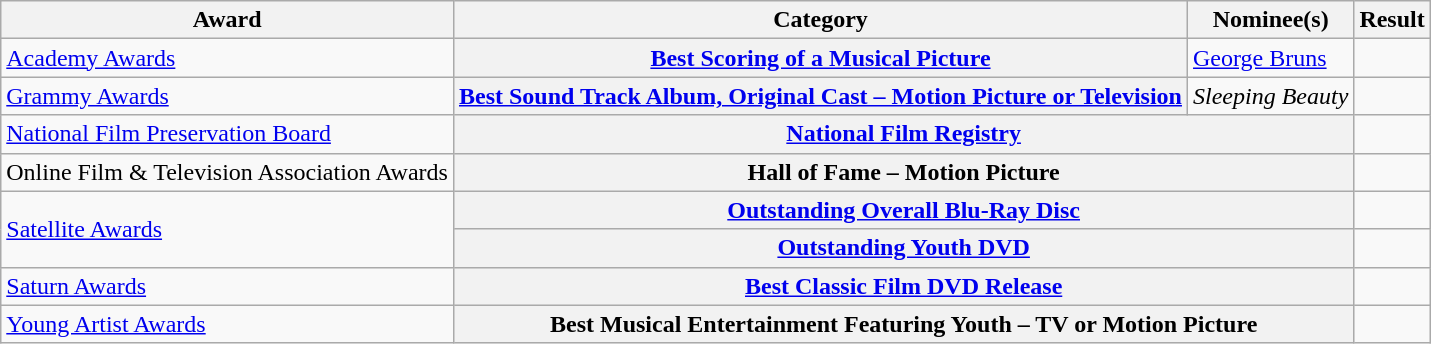<table class="wikitable plainrowheaders">
<tr>
<th scope="col">Award</th>
<th scope="col">Category</th>
<th scope="col">Nominee(s)</th>
<th scope="col">Result</th>
</tr>
<tr>
<td><a href='#'>Academy Awards</a></td>
<th scope="row"><a href='#'>Best Scoring of a Musical Picture</a></th>
<td><a href='#'>George Bruns</a></td>
<td></td>
</tr>
<tr>
<td><a href='#'>Grammy Awards</a></td>
<th scope="row"><a href='#'>Best Sound Track Album, Original Cast – Motion Picture or Television</a></th>
<td><em>Sleeping Beauty</em></td>
<td></td>
</tr>
<tr>
<td><a href='#'>National Film Preservation Board</a></td>
<th scope="row" colspan="2"><a href='#'>National Film Registry</a></th>
<td></td>
</tr>
<tr>
<td>Online Film & Television Association Awards</td>
<th scope="row" colspan="2">Hall of Fame – Motion Picture</th>
<td></td>
</tr>
<tr>
<td rowspan="2"><a href='#'>Satellite Awards</a></td>
<th scope="row" colspan="2"><a href='#'>Outstanding Overall Blu-Ray Disc</a></th>
<td></td>
</tr>
<tr>
<th scope="row" colspan="2"><a href='#'>Outstanding Youth DVD</a></th>
<td></td>
</tr>
<tr>
<td><a href='#'>Saturn Awards</a></td>
<th scope="row" colspan="2"><a href='#'>Best Classic Film DVD Release</a></th>
<td></td>
</tr>
<tr>
<td><a href='#'>Young Artist Awards</a></td>
<th scope="row" colspan="2">Best Musical Entertainment Featuring Youth – TV or Motion Picture</th>
<td></td>
</tr>
</table>
